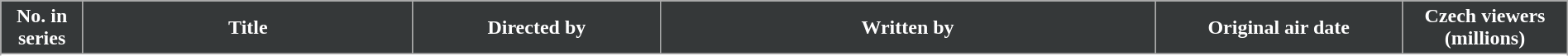<table class="wikitable plainrowheaders" style="width: 100%; margin-right: 0;">
<tr>
<th scope=col style="background: #353839; color: #fff; text-align:center;" width=5%>No. in<br>series</th>
<th scope=col style="background: #353839; color: #fff; text-align:center;" width=20%>Title</th>
<th scope=col style="background: #353839; color: #fff; text-align:center;" width=15%>Directed by</th>
<th scope=col style="background: #353839; color: #fff; text-align:center;" width=30%>Written by</th>
<th scope=col style="background: #353839; color: #fff; text-align:center;" width=15%>Original air date</th>
<th scope=col style="background: #353839; color: #fff; text-align:center;" width=10%>Czech viewers<br>(millions)</th>
</tr>
<tr>
</tr>
<tr>
</tr>
</table>
